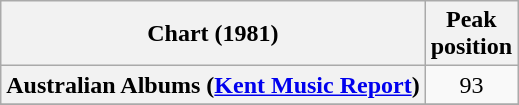<table class="wikitable sortable plainrowheaders" style="text-align:center">
<tr>
<th>Chart (1981)</th>
<th>Peak<br>position</th>
</tr>
<tr>
<th scope="row">Australian Albums (<a href='#'>Kent Music Report</a>)</th>
<td>93</td>
</tr>
<tr>
</tr>
</table>
